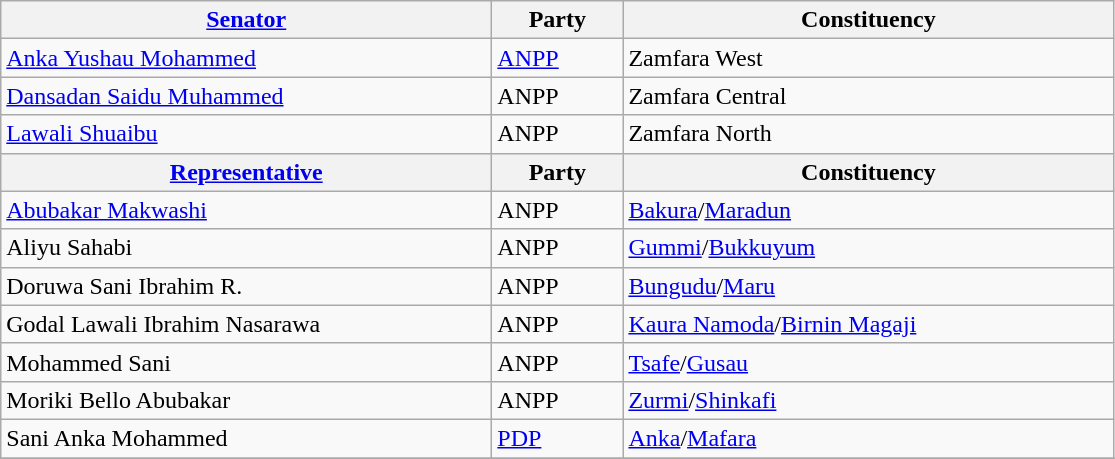<table class="wikitable">
<tr>
<th style="width:20em;"><a href='#'>Senator</a></th>
<th style="width:5em;">Party</th>
<th style="width:20em;">Constituency</th>
</tr>
<tr>
<td><a href='#'>Anka Yushau Mohammed</a></td>
<td><a href='#'>ANPP</a></td>
<td>Zamfara West</td>
</tr>
<tr>
<td><a href='#'>Dansadan Saidu Muhammed</a></td>
<td>ANPP</td>
<td>Zamfara Central</td>
</tr>
<tr>
<td><a href='#'>Lawali Shuaibu</a></td>
<td>ANPP</td>
<td>Zamfara North</td>
</tr>
<tr>
<th><a href='#'>Representative</a></th>
<th>Party</th>
<th>Constituency</th>
</tr>
<tr>
<td><a href='#'>Abubakar Makwashi</a></td>
<td>ANPP</td>
<td><a href='#'>Bakura</a>/<a href='#'>Maradun</a></td>
</tr>
<tr>
<td>Aliyu Sahabi</td>
<td>ANPP</td>
<td><a href='#'>Gummi</a>/<a href='#'>Bukkuyum</a></td>
</tr>
<tr>
<td>Doruwa Sani Ibrahim R.</td>
<td>ANPP</td>
<td><a href='#'>Bungudu</a>/<a href='#'>Maru</a></td>
</tr>
<tr>
<td>Godal Lawali Ibrahim Nasarawa</td>
<td>ANPP</td>
<td><a href='#'>Kaura Namoda</a>/<a href='#'>Birnin Magaji</a></td>
</tr>
<tr>
<td>Mohammed Sani</td>
<td>ANPP</td>
<td><a href='#'>Tsafe</a>/<a href='#'>Gusau</a></td>
</tr>
<tr>
<td>Moriki Bello Abubakar</td>
<td>ANPP</td>
<td><a href='#'>Zurmi</a>/<a href='#'>Shinkafi</a></td>
</tr>
<tr>
<td>Sani Anka Mohammed</td>
<td><a href='#'>PDP</a></td>
<td><a href='#'>Anka</a>/<a href='#'>Mafara</a></td>
</tr>
<tr>
</tr>
</table>
